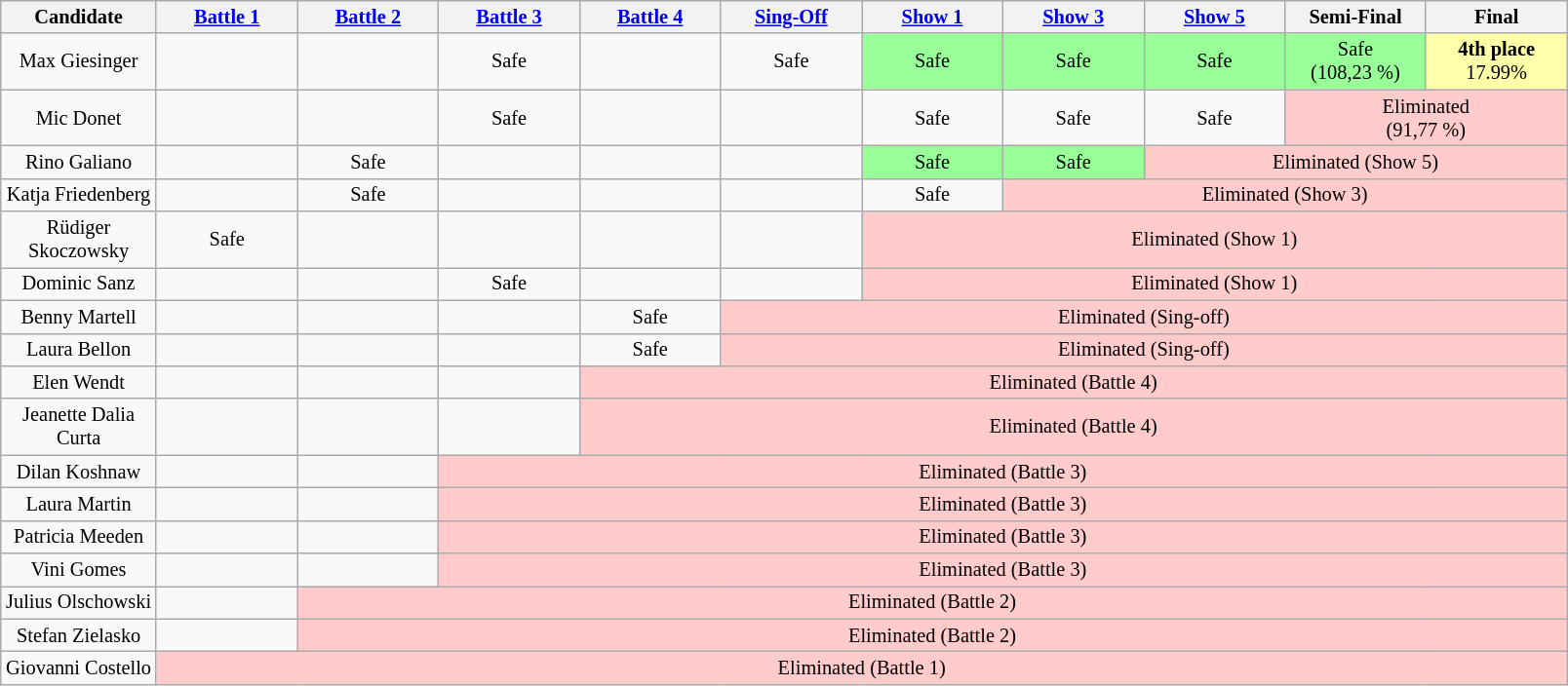<table class="wikitable" style="text-align:center; font-size:85%">
<tr>
<th width="100px">Candidate</th>
<th width="90px"><a href='#'>Battle 1</a></th>
<th width="90px"><a href='#'>Battle 2</a></th>
<th width="90px"><a href='#'>Battle 3</a></th>
<th width="90px"><a href='#'>Battle 4</a></th>
<th width="90px"><a href='#'>Sing-Off</a></th>
<th width="90px"><a href='#'>Show 1</a></th>
<th width="90px"><a href='#'>Show 3</a></th>
<th width="90px"><a href='#'>Show 5</a></th>
<th width="90px">Semi-Final</th>
<th width="90px">Final</th>
</tr>
<tr>
<td>Max Giesinger</td>
<td></td>
<td></td>
<td>Safe</td>
<td></td>
<td>Safe</td>
<td style="background:#99ff99">Safe</td>
<td style="background:#99ff99">Safe</td>
<td style="background:#99ff99">Safe</td>
<td style="background:#99ff99">Safe<br>(108,23 %)</td>
<td bgcolor="#FFFFAA"><strong>4th place</strong><br>17.99%</td>
</tr>
<tr>
<td>Mic Donet</td>
<td></td>
<td></td>
<td>Safe</td>
<td></td>
<td></td>
<td>Safe</td>
<td>Safe</td>
<td>Safe</td>
<td style="background:#ffcbcb" colspan=2>Eliminated<br>(91,77 %)</td>
</tr>
<tr>
<td>Rino Galiano</td>
<td></td>
<td>Safe</td>
<td></td>
<td></td>
<td></td>
<td style="background:#99ff99">Safe</td>
<td style="background:#99ff99">Safe</td>
<td style="background:#ffcbcb" colspan=3>Eliminated (Show 5)</td>
</tr>
<tr>
<td>Katja Friedenberg</td>
<td></td>
<td>Safe</td>
<td></td>
<td></td>
<td></td>
<td>Safe</td>
<td style="background:#ffcbcb" colspan=4>Eliminated (Show 3)</td>
</tr>
<tr>
<td>Rüdiger Skoczowsky</td>
<td>Safe</td>
<td></td>
<td></td>
<td></td>
<td></td>
<td style="background:#ffcbcb" colspan=5>Eliminated (Show 1)</td>
</tr>
<tr>
<td>Dominic Sanz</td>
<td></td>
<td></td>
<td>Safe</td>
<td></td>
<td></td>
<td style="background:#ffcbcb" colspan=5>Eliminated (Show 1)</td>
</tr>
<tr>
<td>Benny Martell</td>
<td></td>
<td></td>
<td></td>
<td>Safe</td>
<td style="background:#ffcbcb" colspan=6>Eliminated (Sing-off)</td>
</tr>
<tr>
<td>Laura Bellon</td>
<td></td>
<td></td>
<td></td>
<td>Safe</td>
<td style="background:#ffcbcb" colspan=6>Eliminated (Sing-off)</td>
</tr>
<tr>
<td>Elen Wendt</td>
<td></td>
<td></td>
<td></td>
<td style="background:#ffcbcb" colspan=7>Eliminated (Battle 4)</td>
</tr>
<tr>
<td>Jeanette Dalia Curta</td>
<td></td>
<td></td>
<td></td>
<td style="background:#ffcbcb" colspan=7>Eliminated (Battle 4)</td>
</tr>
<tr>
<td>Dilan Koshnaw</td>
<td></td>
<td></td>
<td style="background:#ffcbcb" colspan=8>Eliminated (Battle 3)</td>
</tr>
<tr>
<td>Laura Martin</td>
<td></td>
<td></td>
<td style="background:#ffcbcb" colspan=8>Eliminated (Battle 3)</td>
</tr>
<tr>
<td>Patricia Meeden</td>
<td></td>
<td></td>
<td style="background:#ffcbcb" colspan=8>Eliminated (Battle 3)</td>
</tr>
<tr>
<td>Vini Gomes</td>
<td></td>
<td></td>
<td style="background:#ffcbcb" colspan=8>Eliminated (Battle 3)</td>
</tr>
<tr>
<td>Julius Olschowski</td>
<td></td>
<td style="background:#ffcbcb" colspan=9>Eliminated (Battle 2)</td>
</tr>
<tr>
<td>Stefan Zielasko</td>
<td></td>
<td style="background:#ffcbcb" colspan=9>Eliminated (Battle 2)</td>
</tr>
<tr>
<td>Giovanni Costello</td>
<td style="background:#ffcbcb" colspan=10>Eliminated (Battle 1)</td>
</tr>
</table>
